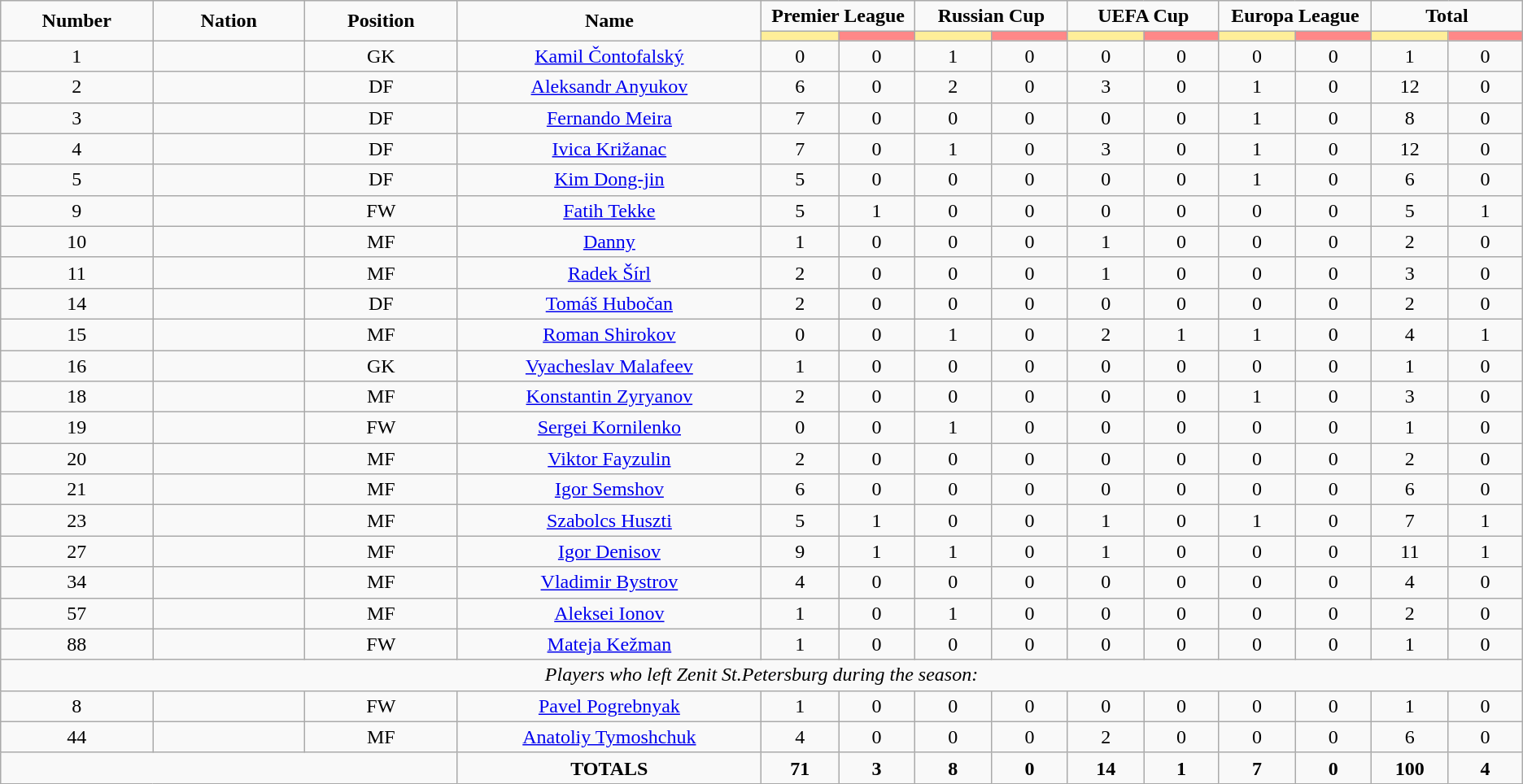<table class="wikitable" style="font-size: 100%; text-align: center;">
<tr>
<td rowspan="2" width="10%" align="center"><strong>Number</strong></td>
<td rowspan="2" width="10%" align="center"><strong>Nation</strong></td>
<td rowspan="2" width="10%" align="center"><strong>Position</strong></td>
<td rowspan="2" width="20%" align="center"><strong>Name</strong></td>
<td colspan="2" align="center"><strong>Premier League</strong></td>
<td colspan="2" align="center"><strong>Russian Cup</strong></td>
<td colspan="2" align="center"><strong>UEFA Cup</strong></td>
<td colspan="2" align="center"><strong>Europa League</strong></td>
<td colspan="2" align="center"><strong>Total</strong></td>
</tr>
<tr>
<th width=60 style="background: #FFEE99"></th>
<th width=60 style="background: #FF8888"></th>
<th width=60 style="background: #FFEE99"></th>
<th width=60 style="background: #FF8888"></th>
<th width=60 style="background: #FFEE99"></th>
<th width=60 style="background: #FF8888"></th>
<th width=60 style="background: #FFEE99"></th>
<th width=60 style="background: #FF8888"></th>
<th width=60 style="background: #FFEE99"></th>
<th width=60 style="background: #FF8888"></th>
</tr>
<tr>
<td>1</td>
<td></td>
<td>GK</td>
<td><a href='#'>Kamil Čontofalský</a></td>
<td>0</td>
<td>0</td>
<td>1</td>
<td>0</td>
<td>0</td>
<td>0</td>
<td>0</td>
<td>0</td>
<td>1</td>
<td>0</td>
</tr>
<tr>
<td>2</td>
<td></td>
<td>DF</td>
<td><a href='#'>Aleksandr Anyukov</a></td>
<td>6</td>
<td>0</td>
<td>2</td>
<td>0</td>
<td>3</td>
<td>0</td>
<td>1</td>
<td>0</td>
<td>12</td>
<td>0</td>
</tr>
<tr>
<td>3</td>
<td></td>
<td>DF</td>
<td><a href='#'>Fernando Meira</a></td>
<td>7</td>
<td>0</td>
<td>0</td>
<td>0</td>
<td>0</td>
<td>0</td>
<td>1</td>
<td>0</td>
<td>8</td>
<td>0</td>
</tr>
<tr>
<td>4</td>
<td></td>
<td>DF</td>
<td><a href='#'>Ivica Križanac</a></td>
<td>7</td>
<td>0</td>
<td>1</td>
<td>0</td>
<td>3</td>
<td>0</td>
<td>1</td>
<td>0</td>
<td>12</td>
<td>0</td>
</tr>
<tr>
<td>5</td>
<td></td>
<td>DF</td>
<td><a href='#'>Kim Dong-jin</a></td>
<td>5</td>
<td>0</td>
<td>0</td>
<td>0</td>
<td>0</td>
<td>0</td>
<td>1</td>
<td>0</td>
<td>6</td>
<td>0</td>
</tr>
<tr>
<td>9</td>
<td></td>
<td>FW</td>
<td><a href='#'>Fatih Tekke</a></td>
<td>5</td>
<td>1</td>
<td>0</td>
<td>0</td>
<td>0</td>
<td>0</td>
<td>0</td>
<td>0</td>
<td>5</td>
<td>1</td>
</tr>
<tr>
<td>10</td>
<td></td>
<td>MF</td>
<td><a href='#'>Danny</a></td>
<td>1</td>
<td>0</td>
<td>0</td>
<td>0</td>
<td>1</td>
<td>0</td>
<td>0</td>
<td>0</td>
<td>2</td>
<td>0</td>
</tr>
<tr>
<td>11</td>
<td></td>
<td>MF</td>
<td><a href='#'>Radek Šírl</a></td>
<td>2</td>
<td>0</td>
<td>0</td>
<td>0</td>
<td>1</td>
<td>0</td>
<td>0</td>
<td>0</td>
<td>3</td>
<td>0</td>
</tr>
<tr>
<td>14</td>
<td></td>
<td>DF</td>
<td><a href='#'>Tomáš Hubočan</a></td>
<td>2</td>
<td>0</td>
<td>0</td>
<td>0</td>
<td>0</td>
<td>0</td>
<td>0</td>
<td>0</td>
<td>2</td>
<td>0</td>
</tr>
<tr>
<td>15</td>
<td></td>
<td>MF</td>
<td><a href='#'>Roman Shirokov</a></td>
<td>0</td>
<td>0</td>
<td>1</td>
<td>0</td>
<td>2</td>
<td>1</td>
<td>1</td>
<td>0</td>
<td>4</td>
<td>1</td>
</tr>
<tr>
<td>16</td>
<td></td>
<td>GK</td>
<td><a href='#'>Vyacheslav Malafeev</a></td>
<td>1</td>
<td>0</td>
<td>0</td>
<td>0</td>
<td>0</td>
<td>0</td>
<td>0</td>
<td>0</td>
<td>1</td>
<td>0</td>
</tr>
<tr>
<td>18</td>
<td></td>
<td>MF</td>
<td><a href='#'>Konstantin Zyryanov</a></td>
<td>2</td>
<td>0</td>
<td>0</td>
<td>0</td>
<td>0</td>
<td>0</td>
<td>1</td>
<td>0</td>
<td>3</td>
<td>0</td>
</tr>
<tr>
<td>19</td>
<td></td>
<td>FW</td>
<td><a href='#'>Sergei Kornilenko</a></td>
<td>0</td>
<td>0</td>
<td>1</td>
<td>0</td>
<td>0</td>
<td>0</td>
<td>0</td>
<td>0</td>
<td>1</td>
<td>0</td>
</tr>
<tr>
<td>20</td>
<td></td>
<td>MF</td>
<td><a href='#'>Viktor Fayzulin</a></td>
<td>2</td>
<td>0</td>
<td>0</td>
<td>0</td>
<td>0</td>
<td>0</td>
<td>0</td>
<td>0</td>
<td>2</td>
<td>0</td>
</tr>
<tr>
<td>21</td>
<td></td>
<td>MF</td>
<td><a href='#'>Igor Semshov</a></td>
<td>6</td>
<td>0</td>
<td>0</td>
<td>0</td>
<td>0</td>
<td>0</td>
<td>0</td>
<td>0</td>
<td>6</td>
<td>0</td>
</tr>
<tr>
<td>23</td>
<td></td>
<td>MF</td>
<td><a href='#'>Szabolcs Huszti</a></td>
<td>5</td>
<td>1</td>
<td>0</td>
<td>0</td>
<td>1</td>
<td>0</td>
<td>1</td>
<td>0</td>
<td>7</td>
<td>1</td>
</tr>
<tr>
<td>27</td>
<td></td>
<td>MF</td>
<td><a href='#'>Igor Denisov</a></td>
<td>9</td>
<td>1</td>
<td>1</td>
<td>0</td>
<td>1</td>
<td>0</td>
<td>0</td>
<td>0</td>
<td>11</td>
<td>1</td>
</tr>
<tr>
<td>34</td>
<td></td>
<td>MF</td>
<td><a href='#'>Vladimir Bystrov</a></td>
<td>4</td>
<td>0</td>
<td>0</td>
<td>0</td>
<td>0</td>
<td>0</td>
<td>0</td>
<td>0</td>
<td>4</td>
<td>0</td>
</tr>
<tr>
<td>57</td>
<td></td>
<td>MF</td>
<td><a href='#'>Aleksei Ionov</a></td>
<td>1</td>
<td>0</td>
<td>1</td>
<td>0</td>
<td>0</td>
<td>0</td>
<td>0</td>
<td>0</td>
<td>2</td>
<td>0</td>
</tr>
<tr>
<td>88</td>
<td></td>
<td>FW</td>
<td><a href='#'>Mateja Kežman</a></td>
<td>1</td>
<td>0</td>
<td>0</td>
<td>0</td>
<td>0</td>
<td>0</td>
<td>0</td>
<td>0</td>
<td>1</td>
<td>0</td>
</tr>
<tr>
<td colspan="14"><em>Players who left Zenit St.Petersburg during the season:</em></td>
</tr>
<tr>
<td>8</td>
<td></td>
<td>FW</td>
<td><a href='#'>Pavel Pogrebnyak</a></td>
<td>1</td>
<td>0</td>
<td>0</td>
<td>0</td>
<td>0</td>
<td>0</td>
<td>0</td>
<td>0</td>
<td>1</td>
<td>0</td>
</tr>
<tr>
<td>44</td>
<td></td>
<td>MF</td>
<td><a href='#'>Anatoliy Tymoshchuk</a></td>
<td>4</td>
<td>0</td>
<td>0</td>
<td>0</td>
<td>2</td>
<td>0</td>
<td>0</td>
<td>0</td>
<td>6</td>
<td>0</td>
</tr>
<tr>
<td colspan="3"></td>
<td><strong>TOTALS</strong></td>
<td><strong>71</strong></td>
<td><strong>3</strong></td>
<td><strong>8</strong></td>
<td><strong>0</strong></td>
<td><strong>14</strong></td>
<td><strong>1</strong></td>
<td><strong>7</strong></td>
<td><strong>0</strong></td>
<td><strong>100</strong></td>
<td><strong>4</strong></td>
</tr>
</table>
